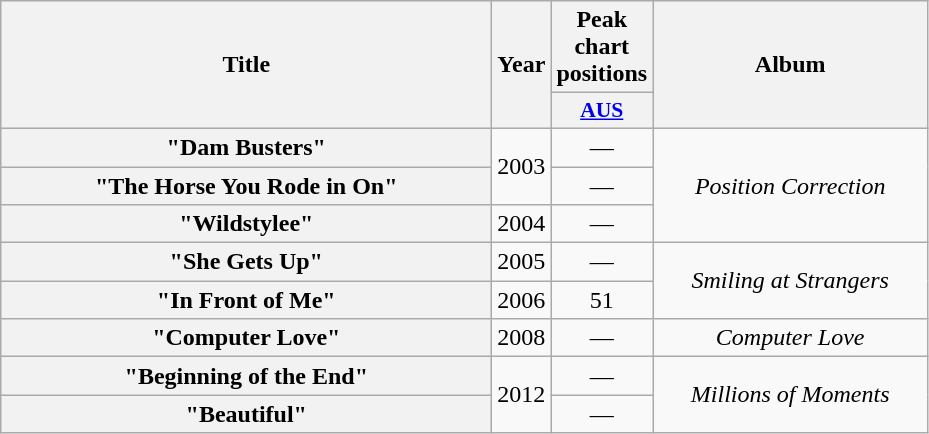<table class="wikitable plainrowheaders" style="text-align:center;">
<tr>
<th scope="col" rowspan="2" style="width:20em;">Title</th>
<th scope="col" rowspan="2" style="width:1em;">Year</th>
<th scope="col">Peak chart positions</th>
<th scope="col" rowspan="2" style="width:11em;">Album</th>
</tr>
<tr>
<th scope="col" style="width:3em;font-size:90%;"><a href='#'>AUS</a><br></th>
</tr>
<tr>
<th scope="row">"Dam Busters"</th>
<td rowspan="2">2003</td>
<td>—</td>
<td rowspan="3"><em>Position Correction</em></td>
</tr>
<tr>
<th scope="row">"The Horse You Rode in On"</th>
<td>—</td>
</tr>
<tr>
<th scope="row">"Wildstylee"</th>
<td>2004</td>
<td>—</td>
</tr>
<tr>
<th scope="row">"She Gets Up"</th>
<td>2005</td>
<td>—</td>
<td rowspan="2"><em>Smiling at Strangers</em></td>
</tr>
<tr>
<th scope="row">"In Front of Me"</th>
<td>2006</td>
<td>51</td>
</tr>
<tr>
<th scope="row">"Computer Love"</th>
<td>2008</td>
<td>—</td>
<td><em>Computer Love</em></td>
</tr>
<tr>
<th scope="row">"Beginning of the End"</th>
<td rowspan="2">2012</td>
<td>—</td>
<td rowspan="2"><em>Millions of Moments</em></td>
</tr>
<tr>
<th scope="row">"Beautiful"</th>
<td>—</td>
</tr>
</table>
